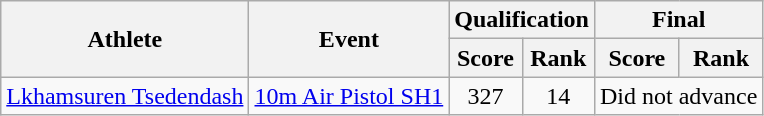<table class=wikitable>
<tr>
<th rowspan="2">Athlete</th>
<th rowspan="2">Event</th>
<th colspan="2">Qualification</th>
<th colspan="2">Final</th>
</tr>
<tr>
<th>Score</th>
<th>Rank</th>
<th>Score</th>
<th>Rank</th>
</tr>
<tr align=center>
<td align=left><a href='#'>Lkhamsuren Tsedendash</a></td>
<td align=left><a href='#'>10m Air Pistol SH1</a></td>
<td>327</td>
<td>14</td>
<td colspan=2>Did not advance</td>
</tr>
</table>
